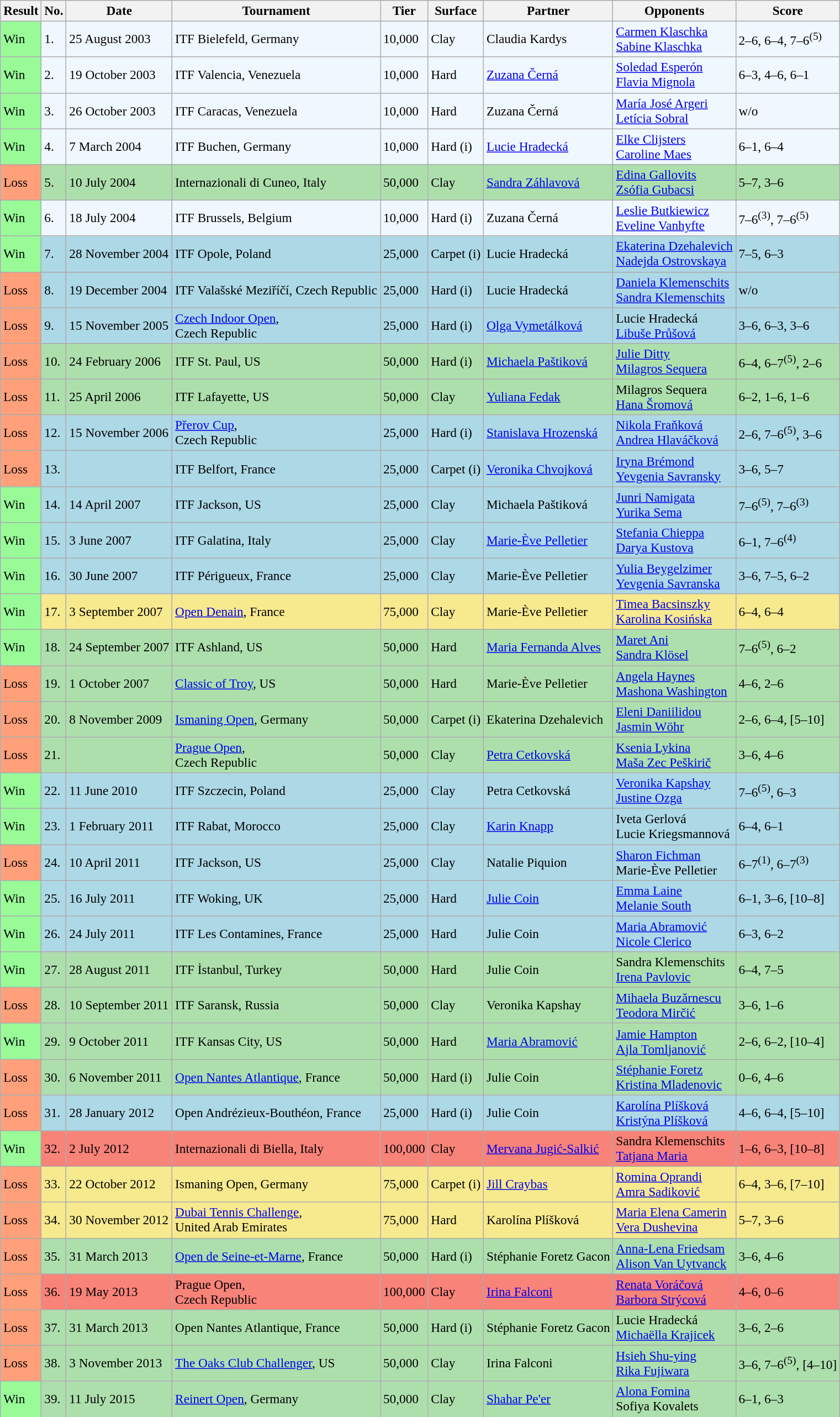<table class="sortable wikitable" style="font-size:97%">
<tr>
<th>Result</th>
<th>No.</th>
<th>Date</th>
<th>Tournament</th>
<th>Tier</th>
<th>Surface</th>
<th>Partner</th>
<th>Opponents</th>
<th class="unsortable">Score</th>
</tr>
<tr style="background:#f0f8ff;">
<td style="background:#98fb98;">Win</td>
<td>1.</td>
<td>25 August 2003</td>
<td>ITF Bielefeld, Germany</td>
<td>10,000</td>
<td>Clay</td>
<td> Claudia Kardys</td>
<td> <a href='#'>Carmen Klaschka</a> <br>  <a href='#'>Sabine Klaschka</a></td>
<td>2–6, 6–4, 7–6<sup>(5)</sup></td>
</tr>
<tr style="background:#f0f8ff;">
<td style="background:#98fb98;">Win</td>
<td>2.</td>
<td>19 October 2003</td>
<td>ITF Valencia, Venezuela</td>
<td>10,000</td>
<td>Hard</td>
<td> <a href='#'>Zuzana Černá</a></td>
<td> <a href='#'>Soledad Esperón</a> <br>  <a href='#'>Flavia Mignola</a></td>
<td>6–3, 4–6, 6–1</td>
</tr>
<tr style="background:#f0f8ff;">
<td style="background:#98fb98;">Win</td>
<td>3.</td>
<td>26 October 2003</td>
<td>ITF Caracas, Venezuela</td>
<td>10,000</td>
<td>Hard</td>
<td> Zuzana Černá</td>
<td> <a href='#'>María José Argeri</a> <br>  <a href='#'>Letícia Sobral</a></td>
<td>w/o</td>
</tr>
<tr style="background:#f0f8ff;">
<td style="background:#98fb98;">Win</td>
<td>4.</td>
<td>7 March 2004</td>
<td>ITF Buchen, Germany</td>
<td>10,000</td>
<td>Hard (i)</td>
<td> <a href='#'>Lucie Hradecká</a></td>
<td> <a href='#'>Elke Clijsters</a> <br>  <a href='#'>Caroline Maes</a></td>
<td>6–1, 6–4</td>
</tr>
<tr style="background:#addfad;">
<td style="background:#ffa07a;">Loss</td>
<td>5.</td>
<td>10 July 2004</td>
<td>Internazionali di Cuneo, Italy</td>
<td>50,000</td>
<td>Clay</td>
<td> <a href='#'>Sandra Záhlavová</a></td>
<td> <a href='#'>Edina Gallovits</a> <br>  <a href='#'>Zsófia Gubacsi</a></td>
<td>5–7, 3–6</td>
</tr>
<tr style="background:#f0f8ff;">
<td style="background:#98fb98;">Win</td>
<td>6.</td>
<td>18 July 2004</td>
<td>ITF Brussels, Belgium</td>
<td>10,000</td>
<td>Hard (i)</td>
<td> Zuzana Černá</td>
<td> <a href='#'>Leslie Butkiewicz</a> <br>  <a href='#'>Eveline Vanhyfte</a></td>
<td>7–6<sup>(3)</sup>, 7–6<sup>(5)</sup></td>
</tr>
<tr style="background:lightblue;">
<td style="background:#98fb98;">Win</td>
<td>7.</td>
<td>28 November 2004</td>
<td>ITF Opole, Poland</td>
<td>25,000</td>
<td>Carpet (i)</td>
<td> Lucie Hradecká</td>
<td> <a href='#'>Ekaterina Dzehalevich</a> <br>  <a href='#'>Nadejda Ostrovskaya</a></td>
<td>7–5, 6–3</td>
</tr>
<tr style="background:lightblue;">
<td style="background:#ffa07a;">Loss</td>
<td>8.</td>
<td>19 December 2004</td>
<td>ITF Valašské Meziříčí, Czech Republic</td>
<td>25,000</td>
<td>Hard (i)</td>
<td> Lucie Hradecká</td>
<td> <a href='#'>Daniela Klemenschits</a> <br>  <a href='#'>Sandra Klemenschits</a></td>
<td>w/o</td>
</tr>
<tr style="background:lightblue;">
<td style="background:#ffa07a;">Loss</td>
<td>9.</td>
<td>15 November 2005</td>
<td><a href='#'>Czech Indoor Open</a>, <br>Czech Republic</td>
<td>25,000</td>
<td>Hard (i)</td>
<td> <a href='#'>Olga Vymetálková</a></td>
<td> Lucie Hradecká <br>  <a href='#'>Libuše Průšová</a></td>
<td>3–6, 6–3, 3–6</td>
</tr>
<tr style="background:#addfad;">
<td style="background:#ffa07a;">Loss</td>
<td>10.</td>
<td>24 February 2006</td>
<td>ITF St. Paul, US</td>
<td>50,000</td>
<td>Hard (i)</td>
<td> <a href='#'>Michaela Paštiková</a></td>
<td> <a href='#'>Julie Ditty</a> <br>  <a href='#'>Milagros Sequera</a></td>
<td>6–4, 6–7<sup>(5)</sup>, 2–6</td>
</tr>
<tr style="background:#addfad;">
<td style="background:#ffa07a;">Loss</td>
<td>11.</td>
<td>25 April 2006</td>
<td>ITF Lafayette, US</td>
<td>50,000</td>
<td>Clay</td>
<td> <a href='#'>Yuliana Fedak</a></td>
<td> Milagros Sequera <br>  <a href='#'>Hana Šromová</a></td>
<td>6–2, 1–6, 1–6</td>
</tr>
<tr style="background:lightblue;">
<td style="background:#ffa07a;">Loss</td>
<td>12.</td>
<td>15 November 2006</td>
<td><a href='#'>Přerov Cup</a>, <br>Czech Republic</td>
<td>25,000</td>
<td>Hard (i)</td>
<td> <a href='#'>Stanislava Hrozenská</a></td>
<td> <a href='#'>Nikola Fraňková</a> <br>  <a href='#'>Andrea Hlaváčková</a></td>
<td>2–6, 7–6<sup>(5)</sup>, 3–6</td>
</tr>
<tr style="background:lightblue;">
<td style="background:#ffa07a;">Loss</td>
<td>13.</td>
<td></td>
<td>ITF Belfort, France</td>
<td>25,000</td>
<td>Carpet (i)</td>
<td> <a href='#'>Veronika Chvojková</a></td>
<td> <a href='#'>Iryna Brémond</a> <br>  <a href='#'>Yevgenia Savransky</a></td>
<td>3–6, 5–7</td>
</tr>
<tr style="background:lightblue;">
<td style="background:#98fb98;">Win</td>
<td>14.</td>
<td>14 April 2007</td>
<td>ITF Jackson, US</td>
<td>25,000</td>
<td>Clay</td>
<td> Michaela Paštiková</td>
<td> <a href='#'>Junri Namigata</a> <br>  <a href='#'>Yurika Sema</a></td>
<td>7–6<sup>(5)</sup>, 7–6<sup>(3)</sup></td>
</tr>
<tr style="background:lightblue;">
<td style="background:#98fb98;">Win</td>
<td>15.</td>
<td>3 June 2007</td>
<td>ITF Galatina, Italy</td>
<td>25,000</td>
<td>Clay</td>
<td> <a href='#'>Marie-Ève Pelletier</a></td>
<td> <a href='#'>Stefania Chieppa</a> <br>  <a href='#'>Darya Kustova</a></td>
<td>6–1, 7–6<sup>(4)</sup></td>
</tr>
<tr style="background:lightblue;">
<td style="background:#98fb98;">Win</td>
<td>16.</td>
<td>30 June 2007</td>
<td>ITF Périgueux, France</td>
<td>25,000</td>
<td>Clay</td>
<td> Marie-Ève Pelletier</td>
<td> <a href='#'>Yulia Beygelzimer</a> <br>  <a href='#'>Yevgenia Savranska</a></td>
<td>3–6, 7–5, 6–2</td>
</tr>
<tr style="background:#f7e98e;">
<td style="background:#98fb98;">Win</td>
<td>17.</td>
<td>3 September 2007</td>
<td><a href='#'>Open Denain</a>, France</td>
<td>75,000</td>
<td>Clay</td>
<td> Marie-Ève Pelletier</td>
<td> <a href='#'>Timea Bacsinszky</a> <br>  <a href='#'>Karolina Kosińska</a></td>
<td>6–4, 6–4</td>
</tr>
<tr style="background:#addfad;">
<td style="background:#98fb98;">Win</td>
<td>18.</td>
<td>24 September 2007</td>
<td>ITF Ashland, US</td>
<td>50,000</td>
<td>Hard</td>
<td> <a href='#'>Maria Fernanda Alves</a></td>
<td> <a href='#'>Maret Ani</a> <br>  <a href='#'>Sandra Klösel</a></td>
<td>7–6<sup>(5)</sup>, 6–2</td>
</tr>
<tr style="background:#addfad;">
<td style="background:#ffa07a;">Loss</td>
<td>19.</td>
<td>1 October 2007</td>
<td><a href='#'>Classic of Troy</a>, US</td>
<td>50,000</td>
<td>Hard</td>
<td> Marie-Ève Pelletier</td>
<td> <a href='#'>Angela Haynes</a> <br>  <a href='#'>Mashona Washington</a></td>
<td>4–6, 2–6</td>
</tr>
<tr style="background:#addfad;">
<td style="background:#ffa07a;">Loss</td>
<td>20.</td>
<td>8 November 2009</td>
<td><a href='#'>Ismaning Open</a>, Germany</td>
<td>50,000</td>
<td>Carpet (i)</td>
<td> Ekaterina Dzehalevich</td>
<td> <a href='#'>Eleni Daniilidou</a> <br>  <a href='#'>Jasmin Wöhr</a></td>
<td>2–6, 6–4, [5–10]</td>
</tr>
<tr style="background:#addfad;">
<td style="background:#ffa07a;">Loss</td>
<td>21.</td>
<td></td>
<td><a href='#'>Prague Open</a>, <br>Czech Republic</td>
<td>50,000</td>
<td>Clay</td>
<td> <a href='#'>Petra Cetkovská</a></td>
<td> <a href='#'>Ksenia Lykina</a> <br>  <a href='#'>Maša Zec Peškirič</a></td>
<td>3–6, 4–6</td>
</tr>
<tr style="background:lightblue;">
<td style="background:#98fb98;">Win</td>
<td>22.</td>
<td>11 June 2010</td>
<td>ITF Szczecin, Poland</td>
<td>25,000</td>
<td>Clay</td>
<td> Petra Cetkovská</td>
<td> <a href='#'>Veronika Kapshay</a> <br>  <a href='#'>Justine Ozga</a></td>
<td>7–6<sup>(5)</sup>, 6–3</td>
</tr>
<tr style="background:lightblue;">
<td style="background:#98fb98;">Win</td>
<td>23.</td>
<td>1 February 2011</td>
<td>ITF Rabat, Morocco</td>
<td>25,000</td>
<td>Clay</td>
<td> <a href='#'>Karin Knapp</a></td>
<td> Iveta Gerlová <br>  Lucie Kriegsmannová</td>
<td>6–4, 6–1</td>
</tr>
<tr style="background:lightblue;">
<td style="background:#ffa07a;">Loss</td>
<td>24.</td>
<td>10 April 2011</td>
<td>ITF Jackson, US</td>
<td>25,000</td>
<td>Clay</td>
<td> Natalie Piquion</td>
<td> <a href='#'>Sharon Fichman</a> <br>  Marie-Ève Pelletier</td>
<td>6–7<sup>(1)</sup>, 6–7<sup>(3)</sup></td>
</tr>
<tr style="background:lightblue;">
<td style="background:#98fb98;">Win</td>
<td>25.</td>
<td>16 July 2011</td>
<td>ITF Woking, UK</td>
<td>25,000</td>
<td>Hard</td>
<td> <a href='#'>Julie Coin</a></td>
<td> <a href='#'>Emma Laine</a> <br>  <a href='#'>Melanie South</a></td>
<td>6–1, 3–6, [10–8]</td>
</tr>
<tr style="background:lightblue;">
<td style="background:#98fb98;">Win</td>
<td>26.</td>
<td>24 July 2011</td>
<td>ITF Les Contamines, France</td>
<td>25,000</td>
<td>Hard</td>
<td> Julie Coin</td>
<td> <a href='#'>Maria Abramović</a> <br>  <a href='#'>Nicole Clerico</a></td>
<td>6–3, 6–2</td>
</tr>
<tr style="background:#addfad;">
<td style="background:#98fb98;">Win</td>
<td>27.</td>
<td>28 August 2011</td>
<td>ITF İstanbul, Turkey</td>
<td>50,000</td>
<td>Hard</td>
<td> Julie Coin</td>
<td> Sandra Klemenschits <br>  <a href='#'>Irena Pavlovic</a></td>
<td>6–4, 7–5</td>
</tr>
<tr style="background:#addfad;">
<td style="background:#ffa07a;">Loss</td>
<td>28.</td>
<td>10 September 2011</td>
<td>ITF Saransk, Russia</td>
<td>50,000</td>
<td>Clay</td>
<td> Veronika Kapshay</td>
<td> <a href='#'>Mihaela Buzărnescu</a> <br>  <a href='#'>Teodora Mirčić</a></td>
<td>3–6, 1–6</td>
</tr>
<tr style="background:#addfad;">
<td style="background:#98fb98;">Win</td>
<td>29.</td>
<td>9 October 2011</td>
<td>ITF Kansas City, US</td>
<td>50,000</td>
<td>Hard</td>
<td> <a href='#'>Maria Abramović</a></td>
<td> <a href='#'>Jamie Hampton</a> <br>  <a href='#'>Ajla Tomljanović</a></td>
<td>2–6, 6–2, [10–4]</td>
</tr>
<tr style="background:#addfad;">
<td style="background:#ffa07a;">Loss</td>
<td>30.</td>
<td>6 November 2011</td>
<td><a href='#'>Open Nantes Atlantique</a>, France</td>
<td>50,000</td>
<td>Hard (i)</td>
<td> Julie Coin</td>
<td> <a href='#'>Stéphanie Foretz</a> <br>  <a href='#'>Kristina Mladenovic</a></td>
<td>0–6, 4–6</td>
</tr>
<tr style="background:lightblue;">
<td style="background:#ffa07a;">Loss</td>
<td>31.</td>
<td>28 January 2012</td>
<td>Open Andrézieux-Bouthéon, France</td>
<td>25,000</td>
<td>Hard (i)</td>
<td> Julie Coin</td>
<td> <a href='#'>Karolína Plíšková</a> <br>  <a href='#'>Kristýna Plíšková</a></td>
<td>4–6, 6–4, [5–10]</td>
</tr>
<tr style="background:#f88379;">
<td style="background:#98fb98;">Win</td>
<td>32.</td>
<td>2 July 2012</td>
<td>Internazionali di Biella, Italy</td>
<td>100,000</td>
<td>Clay</td>
<td> <a href='#'>Mervana Jugić-Salkić</a></td>
<td> Sandra Klemenschits <br>  <a href='#'>Tatjana Maria</a></td>
<td>1–6, 6–3, [10–8]</td>
</tr>
<tr style="background:#f7e98e;">
<td style="background:#ffa07a;">Loss</td>
<td>33.</td>
<td>22 October 2012</td>
<td>Ismaning Open, Germany</td>
<td>75,000</td>
<td>Carpet (i)</td>
<td> <a href='#'>Jill Craybas</a></td>
<td> <a href='#'>Romina Oprandi</a> <br>  <a href='#'>Amra Sadiković</a></td>
<td>6–4, 3–6, [7–10]</td>
</tr>
<tr style="background:#f7e98e;">
<td style="background:#ffa07a;">Loss</td>
<td>34.</td>
<td>30 November 2012</td>
<td><a href='#'>Dubai Tennis Challenge</a>,<br> United Arab Emirates</td>
<td>75,000</td>
<td>Hard</td>
<td> Karolína Plíšková</td>
<td> <a href='#'>Maria Elena Camerin</a> <br>  <a href='#'>Vera Dushevina</a></td>
<td>5–7, 3–6</td>
</tr>
<tr style="background:#addfad;">
<td style="background:#ffa07a;">Loss</td>
<td>35.</td>
<td>31 March 2013</td>
<td><a href='#'>Open de Seine-et-Marne</a>, France</td>
<td>50,000</td>
<td>Hard (i)</td>
<td> Stéphanie Foretz Gacon</td>
<td> <a href='#'>Anna-Lena Friedsam</a> <br>  <a href='#'>Alison Van Uytvanck</a></td>
<td>3–6, 4–6</td>
</tr>
<tr style="background:#f88379;">
<td style="background:#ffa07a;">Loss</td>
<td>36.</td>
<td>19 May 2013</td>
<td>Prague Open, <br>Czech Republic</td>
<td>100,000</td>
<td>Clay</td>
<td> <a href='#'>Irina Falconi</a></td>
<td> <a href='#'>Renata Voráčová</a> <br>  <a href='#'>Barbora Strýcová</a></td>
<td>4–6, 0–6</td>
</tr>
<tr style="background:#addfad;">
<td style="background:#ffa07a;">Loss</td>
<td>37.</td>
<td>31 March 2013</td>
<td>Open Nantes Atlantique, France</td>
<td>50,000</td>
<td>Hard (i)</td>
<td> Stéphanie Foretz Gacon</td>
<td> Lucie Hradecká <br>  <a href='#'>Michaëlla Krajicek</a></td>
<td>3–6, 2–6</td>
</tr>
<tr style="background:#addfad;">
<td style="background:#ffa07a;">Loss</td>
<td>38.</td>
<td>3 November 2013</td>
<td><a href='#'>The Oaks Club Challenger</a>, US</td>
<td>50,000</td>
<td>Clay</td>
<td> Irina Falconi</td>
<td> <a href='#'>Hsieh Shu-ying</a> <br>  <a href='#'>Rika Fujiwara</a></td>
<td>3–6, 7–6<sup>(5)</sup>, [4–10]</td>
</tr>
<tr style="background:#addfad;">
<td style="background:#98fb98;">Win</td>
<td>39.</td>
<td>11 July 2015</td>
<td><a href='#'>Reinert Open</a>, Germany</td>
<td>50,000</td>
<td>Clay</td>
<td> <a href='#'>Shahar Pe'er</a></td>
<td> <a href='#'>Alona Fomina</a> <br>  Sofiya Kovalets</td>
<td>6–1, 6–3</td>
</tr>
</table>
